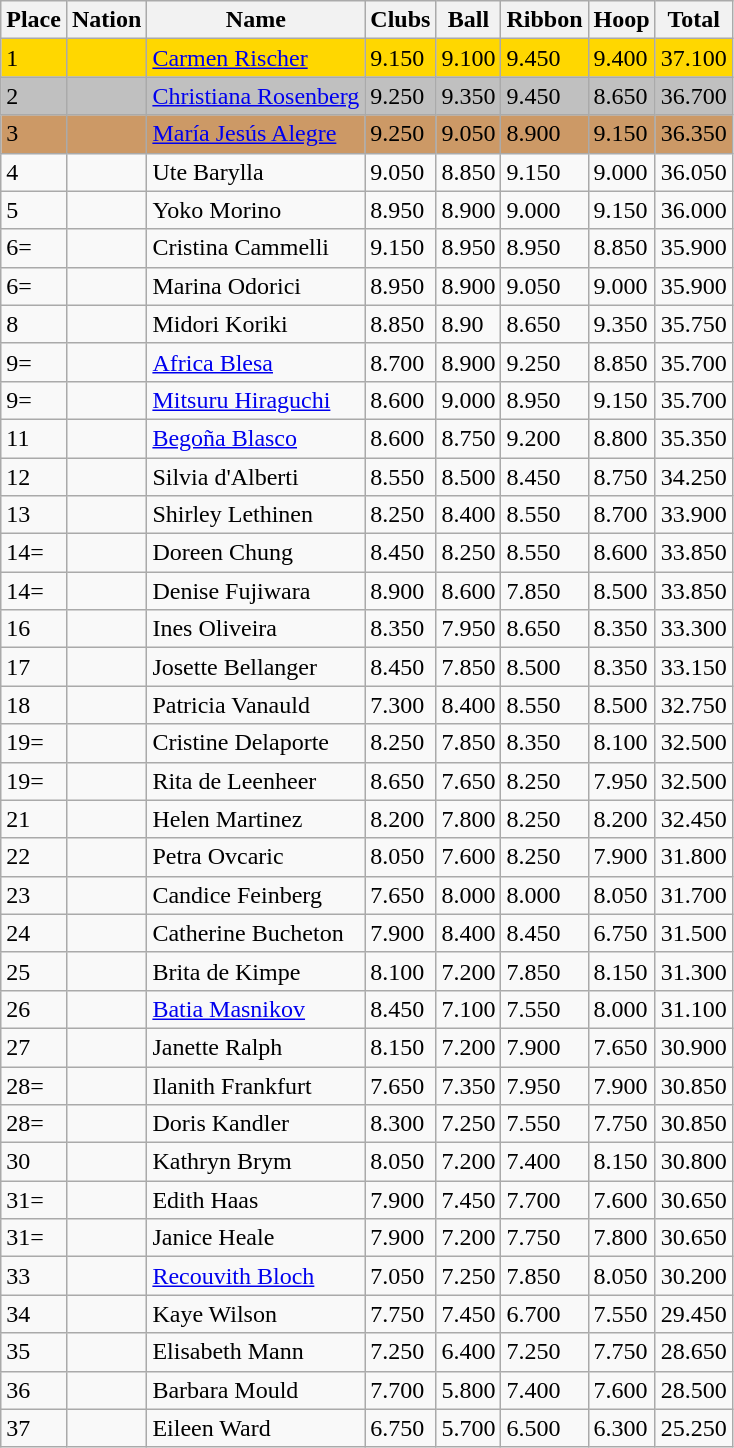<table class="wikitable">
<tr>
<th>Place</th>
<th>Nation</th>
<th>Name</th>
<th>Clubs</th>
<th>Ball</th>
<th>Ribbon</th>
<th>Hoop</th>
<th>Total</th>
</tr>
<tr bgcolor=gold>
<td>1</td>
<td></td>
<td><a href='#'>Carmen Rischer</a></td>
<td>9.150</td>
<td>9.100</td>
<td>9.450</td>
<td>9.400</td>
<td>37.100</td>
</tr>
<tr bgcolor=silver>
<td>2</td>
<td></td>
<td><a href='#'>Christiana Rosenberg</a></td>
<td>9.250</td>
<td>9.350</td>
<td>9.450</td>
<td>8.650</td>
<td>36.700</td>
</tr>
<tr bgcolor=cc9966>
<td>3</td>
<td></td>
<td><a href='#'>María Jesús Alegre</a></td>
<td>9.250</td>
<td>9.050</td>
<td>8.900</td>
<td>9.150</td>
<td>36.350</td>
</tr>
<tr>
<td>4</td>
<td></td>
<td>Ute Barylla</td>
<td>9.050</td>
<td>8.850</td>
<td>9.150</td>
<td>9.000</td>
<td>36.050</td>
</tr>
<tr>
<td>5</td>
<td></td>
<td>Yoko Morino</td>
<td>8.950</td>
<td>8.900</td>
<td>9.000</td>
<td>9.150</td>
<td>36.000</td>
</tr>
<tr>
<td>6=</td>
<td></td>
<td>Cristina Cammelli</td>
<td>9.150</td>
<td>8.950</td>
<td>8.950</td>
<td>8.850</td>
<td>35.900</td>
</tr>
<tr>
<td>6=</td>
<td></td>
<td>Marina Odorici</td>
<td>8.950</td>
<td>8.900</td>
<td>9.050</td>
<td>9.000</td>
<td>35.900</td>
</tr>
<tr>
<td>8</td>
<td></td>
<td>Midori Koriki</td>
<td>8.850</td>
<td>8.90</td>
<td>8.650</td>
<td>9.350</td>
<td>35.750</td>
</tr>
<tr>
<td>9=</td>
<td></td>
<td><a href='#'>Africa Blesa</a></td>
<td>8.700</td>
<td>8.900</td>
<td>9.250</td>
<td>8.850</td>
<td>35.700</td>
</tr>
<tr>
<td>9=</td>
<td></td>
<td><a href='#'>Mitsuru Hiraguchi</a></td>
<td>8.600</td>
<td>9.000</td>
<td>8.950</td>
<td>9.150</td>
<td>35.700</td>
</tr>
<tr>
<td>11</td>
<td></td>
<td><a href='#'>Begoña Blasco</a></td>
<td>8.600</td>
<td>8.750</td>
<td>9.200</td>
<td>8.800</td>
<td>35.350</td>
</tr>
<tr>
<td>12</td>
<td></td>
<td>Silvia d'Alberti</td>
<td>8.550</td>
<td>8.500</td>
<td>8.450</td>
<td>8.750</td>
<td>34.250</td>
</tr>
<tr>
<td>13</td>
<td></td>
<td>Shirley Lethinen</td>
<td>8.250</td>
<td>8.400</td>
<td>8.550</td>
<td>8.700</td>
<td>33.900</td>
</tr>
<tr>
<td>14=</td>
<td></td>
<td>Doreen Chung</td>
<td>8.450</td>
<td>8.250</td>
<td>8.550</td>
<td>8.600</td>
<td>33.850</td>
</tr>
<tr>
<td>14=</td>
<td></td>
<td>Denise Fujiwara</td>
<td>8.900</td>
<td>8.600</td>
<td>7.850</td>
<td>8.500</td>
<td>33.850</td>
</tr>
<tr>
<td>16</td>
<td></td>
<td>Ines Oliveira</td>
<td>8.350</td>
<td>7.950</td>
<td>8.650</td>
<td>8.350</td>
<td>33.300</td>
</tr>
<tr>
<td>17</td>
<td></td>
<td>Josette Bellanger</td>
<td>8.450</td>
<td>7.850</td>
<td>8.500</td>
<td>8.350</td>
<td>33.150</td>
</tr>
<tr>
<td>18</td>
<td></td>
<td>Patricia Vanauld</td>
<td>7.300</td>
<td>8.400</td>
<td>8.550</td>
<td>8.500</td>
<td>32.750</td>
</tr>
<tr>
<td>19=</td>
<td></td>
<td>Cristine Delaporte</td>
<td>8.250</td>
<td>7.850</td>
<td>8.350</td>
<td>8.100</td>
<td>32.500</td>
</tr>
<tr>
<td>19=</td>
<td></td>
<td>Rita de Leenheer</td>
<td>8.650</td>
<td>7.650</td>
<td>8.250</td>
<td>7.950</td>
<td>32.500</td>
</tr>
<tr>
<td>21</td>
<td></td>
<td>Helen Martinez</td>
<td>8.200</td>
<td>7.800</td>
<td>8.250</td>
<td>8.200</td>
<td>32.450</td>
</tr>
<tr>
<td>22</td>
<td></td>
<td>Petra Ovcaric</td>
<td>8.050</td>
<td>7.600</td>
<td>8.250</td>
<td>7.900</td>
<td>31.800</td>
</tr>
<tr>
<td>23</td>
<td></td>
<td>Candice Feinberg</td>
<td>7.650</td>
<td>8.000</td>
<td>8.000</td>
<td>8.050</td>
<td>31.700</td>
</tr>
<tr>
<td>24</td>
<td></td>
<td>Catherine Bucheton</td>
<td>7.900</td>
<td>8.400</td>
<td>8.450</td>
<td>6.750</td>
<td>31.500</td>
</tr>
<tr>
<td>25</td>
<td></td>
<td>Brita de Kimpe</td>
<td>8.100</td>
<td>7.200</td>
<td>7.850</td>
<td>8.150</td>
<td>31.300</td>
</tr>
<tr>
<td>26</td>
<td></td>
<td><a href='#'>Batia Masnikov</a></td>
<td>8.450</td>
<td>7.100</td>
<td>7.550</td>
<td>8.000</td>
<td>31.100</td>
</tr>
<tr>
<td>27</td>
<td></td>
<td>Janette Ralph</td>
<td>8.150</td>
<td>7.200</td>
<td>7.900</td>
<td>7.650</td>
<td>30.900</td>
</tr>
<tr>
<td>28=</td>
<td></td>
<td>Ilanith Frankfurt</td>
<td>7.650</td>
<td>7.350</td>
<td>7.950</td>
<td>7.900</td>
<td>30.850</td>
</tr>
<tr>
<td>28=</td>
<td></td>
<td>Doris Kandler</td>
<td>8.300</td>
<td>7.250</td>
<td>7.550</td>
<td>7.750</td>
<td>30.850</td>
</tr>
<tr>
<td>30</td>
<td></td>
<td>Kathryn Brym</td>
<td>8.050</td>
<td>7.200</td>
<td>7.400</td>
<td>8.150</td>
<td>30.800</td>
</tr>
<tr>
<td>31=</td>
<td></td>
<td>Edith Haas</td>
<td>7.900</td>
<td>7.450</td>
<td>7.700</td>
<td>7.600</td>
<td>30.650</td>
</tr>
<tr>
<td>31=</td>
<td></td>
<td>Janice Heale</td>
<td>7.900</td>
<td>7.200</td>
<td>7.750</td>
<td>7.800</td>
<td>30.650</td>
</tr>
<tr>
<td>33</td>
<td></td>
<td><a href='#'>Recouvith Bloch</a></td>
<td>7.050</td>
<td>7.250</td>
<td>7.850</td>
<td>8.050</td>
<td>30.200</td>
</tr>
<tr>
<td>34</td>
<td></td>
<td>Kaye Wilson</td>
<td>7.750</td>
<td>7.450</td>
<td>6.700</td>
<td>7.550</td>
<td>29.450</td>
</tr>
<tr>
<td>35</td>
<td></td>
<td>Elisabeth Mann</td>
<td>7.250</td>
<td>6.400</td>
<td>7.250</td>
<td>7.750</td>
<td>28.650</td>
</tr>
<tr>
<td>36</td>
<td></td>
<td>Barbara Mould</td>
<td>7.700</td>
<td>5.800</td>
<td>7.400</td>
<td>7.600</td>
<td>28.500</td>
</tr>
<tr>
<td>37</td>
<td></td>
<td>Eileen Ward</td>
<td>6.750</td>
<td>5.700</td>
<td>6.500</td>
<td>6.300</td>
<td>25.250</td>
</tr>
</table>
